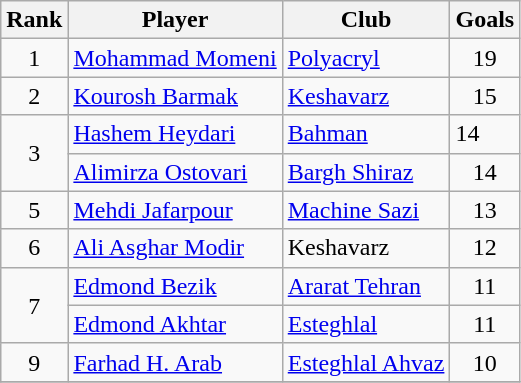<table class="wikitable">
<tr>
<th>Rank</th>
<th>Player</th>
<th>Club</th>
<th>Goals</th>
</tr>
<tr>
<td align=center>1</td>
<td> <a href='#'>Mohammad Momeni</a></td>
<td><a href='#'>Polyacryl</a></td>
<td align=center>19</td>
</tr>
<tr>
<td align=center>2</td>
<td> <a href='#'>Kourosh Barmak</a></td>
<td><a href='#'>Keshavarz</a></td>
<td align=center>15</td>
</tr>
<tr>
<td rowspan=2 align=center>3</td>
<td> <a href='#'>Hashem Heydari</a></td>
<td><a href='#'>Bahman</a></td>
<td align-center>14</td>
</tr>
<tr>
<td> <a href='#'>Alimirza Ostovari</a></td>
<td><a href='#'>Bargh Shiraz</a></td>
<td align=center>14</td>
</tr>
<tr>
<td align=center>5</td>
<td> <a href='#'>Mehdi Jafarpour</a></td>
<td><a href='#'>Machine Sazi</a></td>
<td align=center>13</td>
</tr>
<tr>
<td align=center>6</td>
<td> <a href='#'>Ali Asghar Modir</a></td>
<td>Keshavarz</td>
<td align=center>12</td>
</tr>
<tr>
<td rowspan=2 align=center>7</td>
<td> <a href='#'>Edmond Bezik</a></td>
<td><a href='#'>Ararat Tehran</a></td>
<td align=center>11</td>
</tr>
<tr>
<td> <a href='#'>Edmond Akhtar</a></td>
<td><a href='#'>Esteghlal</a></td>
<td align=center>11</td>
</tr>
<tr>
<td align=center>9</td>
<td> <a href='#'>Farhad H. Arab</a></td>
<td><a href='#'>Esteghlal Ahvaz</a></td>
<td align=center>10</td>
</tr>
<tr>
</tr>
</table>
